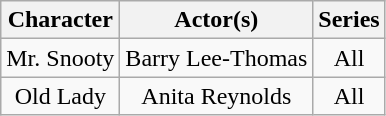<table class=wikitable style="text-align: center;">
<tr>
<th>Character</th>
<th>Actor(s)</th>
<th>Series</th>
</tr>
<tr>
<td>Mr. Snooty</td>
<td>Barry Lee-Thomas</td>
<td>All</td>
</tr>
<tr>
<td>Old Lady</td>
<td>Anita Reynolds</td>
<td>All</td>
</tr>
</table>
